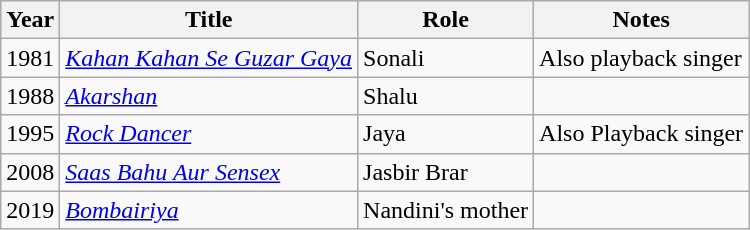<table class="wikitable">
<tr>
<th>Year</th>
<th>Title</th>
<th>Role</th>
<th>Notes</th>
</tr>
<tr>
<td>1981</td>
<td><em><a href='#'>Kahan Kahan Se Guzar Gaya</a></em></td>
<td>Sonali</td>
<td>Also playback singer</td>
</tr>
<tr>
<td>1988</td>
<td><em><a href='#'>Akarshan</a></em></td>
<td>Shalu</td>
<td></td>
</tr>
<tr>
<td>1995</td>
<td><em><a href='#'>Rock Dancer</a></em></td>
<td>Jaya</td>
<td>Also Playback singer</td>
</tr>
<tr>
<td>2008</td>
<td><em><a href='#'>Saas Bahu Aur Sensex</a></em></td>
<td>Jasbir Brar</td>
<td></td>
</tr>
<tr>
<td>2019</td>
<td><em><a href='#'>Bombairiya</a></em></td>
<td>Nandini's mother</td>
<td></td>
</tr>
</table>
